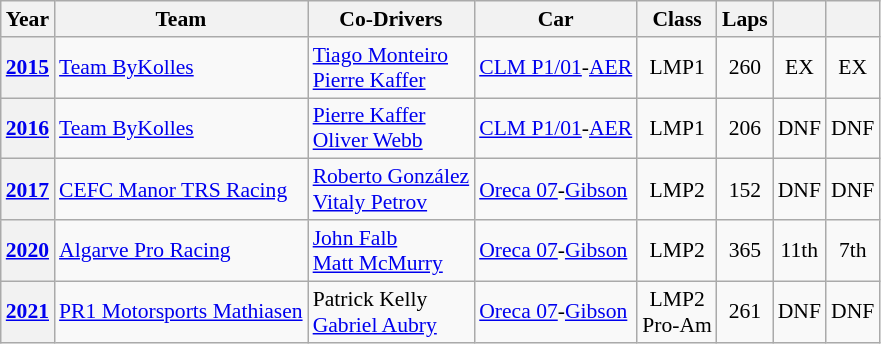<table class="wikitable" style="text-align:center; font-size:90%">
<tr>
<th>Year</th>
<th>Team</th>
<th>Co-Drivers</th>
<th>Car</th>
<th>Class</th>
<th>Laps</th>
<th></th>
<th></th>
</tr>
<tr>
<th><a href='#'>2015</a></th>
<td align="left" nowrap> <a href='#'>Team ByKolles</a></td>
<td align="left" nowrap> <a href='#'>Tiago Monteiro</a><br> <a href='#'>Pierre Kaffer</a></td>
<td align="left" nowrap><a href='#'>CLM P1/01</a>-<a href='#'>AER</a></td>
<td>LMP1</td>
<td>260</td>
<td>EX</td>
<td>EX</td>
</tr>
<tr>
<th><a href='#'>2016</a></th>
<td align="left" nowrap> <a href='#'>Team ByKolles</a></td>
<td align="left" nowrap> <a href='#'>Pierre Kaffer</a><br> <a href='#'>Oliver Webb</a></td>
<td align="left" nowrap><a href='#'>CLM P1/01</a>-<a href='#'>AER</a></td>
<td>LMP1</td>
<td>206</td>
<td>DNF</td>
<td>DNF</td>
</tr>
<tr>
<th><a href='#'>2017</a></th>
<td align="left" nowrap> <a href='#'>CEFC Manor TRS Racing</a></td>
<td align="left" nowrap> <a href='#'>Roberto González</a><br> <a href='#'>Vitaly Petrov</a></td>
<td align="left" nowrap><a href='#'>Oreca 07</a>-<a href='#'>Gibson</a></td>
<td>LMP2</td>
<td>152</td>
<td>DNF</td>
<td>DNF</td>
</tr>
<tr>
<th><a href='#'>2020</a></th>
<td align="left" nowrap> <a href='#'>Algarve Pro Racing</a></td>
<td align="left" nowrap> <a href='#'>John Falb</a><br> <a href='#'>Matt McMurry</a></td>
<td align="left" nowrap><a href='#'>Oreca 07</a>-<a href='#'>Gibson</a></td>
<td>LMP2</td>
<td>365</td>
<td>11th</td>
<td>7th</td>
</tr>
<tr>
<th><a href='#'>2021</a></th>
<td align="left" nowrap> <a href='#'>PR1 Motorsports Mathiasen</a></td>
<td align="left" nowrap> Patrick Kelly<br> <a href='#'>Gabriel Aubry</a></td>
<td align="left" nowrap><a href='#'>Oreca 07</a>-<a href='#'>Gibson</a></td>
<td>LMP2<br>Pro-Am</td>
<td>261</td>
<td>DNF</td>
<td>DNF</td>
</tr>
</table>
